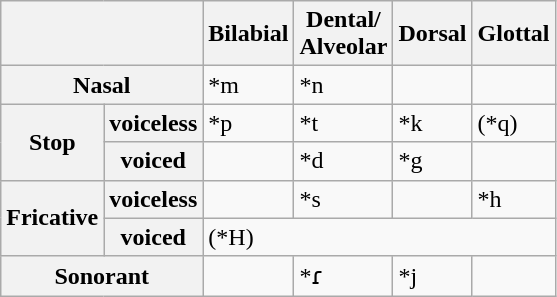<table class="wikitable">
<tr>
<th colspan=2></th>
<th>Bilabial</th>
<th>Dental/<br>Alveolar</th>
<th>Dorsal</th>
<th>Glottal</th>
</tr>
<tr>
<th colspan=2>Nasal</th>
<td>*m</td>
<td>*n</td>
<td></td>
<td></td>
</tr>
<tr>
<th rowspan=2>Stop</th>
<th>voiceless</th>
<td>*p</td>
<td>*t</td>
<td>*k</td>
<td>(*q)</td>
</tr>
<tr>
<th>voiced</th>
<td></td>
<td>*d</td>
<td>*g</td>
<td></td>
</tr>
<tr>
<th rowspan=2>Fricative</th>
<th>voiceless</th>
<td></td>
<td>*s</td>
<td></td>
<td>*h</td>
</tr>
<tr>
<th>voiced</th>
<td colspan=4>(*H)</td>
</tr>
<tr>
<th colspan=2>Sonorant</th>
<td></td>
<td>*ɾ</td>
<td>*j</td>
<td></td>
</tr>
</table>
